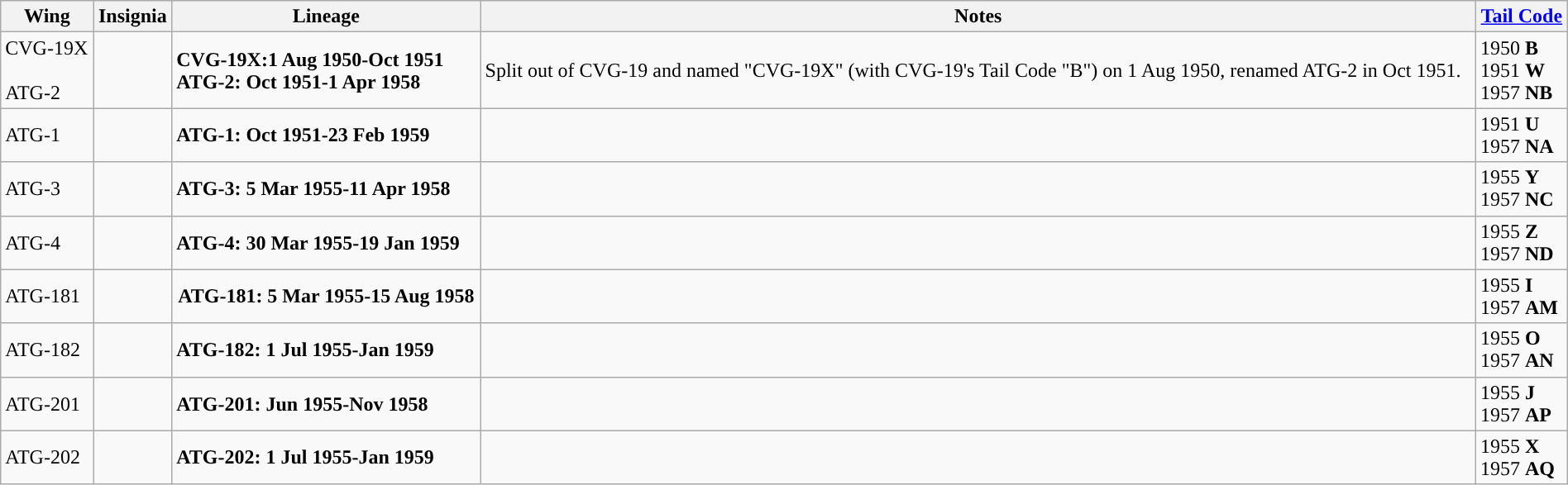<table class="wikitable" width=100% style="text-align: center">
<tr>
<th>Wing</th>
<th>Insignia</th>
<th>Lineage</th>
<th>Notes</th>
<th><a href='#'>Tail Code</a></th>
</tr>
<tr>
<td align=left style="white-space: nowrap;">CVG-19X<br><br>ATG-2</td>
<td></td>
<td style="white-space: nowrap;"align=left><strong>CVG-19X:1 Aug 1950-Oct 1951<br>ATG-2: Oct 1951-1 Apr 1958</strong></td>
<td align=left>Split out of CVG-19 and named "CVG-19X" (with CVG-19's Tail Code "B") on 1 Aug 1950, renamed ATG-2 in Oct 1951.</td>
<td align=left style="white-space:nowrap;">1950 <strong>B</strong><br>1951 <strong>W</strong><br>1957 <strong>NB</strong></td>
</tr>
<tr>
<td align=left>ATG-1</td>
<td></td>
<td align=left><strong>ATG-1: Oct 1951-23 Feb 1959</strong></td>
<td align=left></td>
<td align=left>1951 <strong>U</strong><br>1957 <strong>NA</strong></td>
</tr>
<tr>
<td align=left>ATG-3</td>
<td></td>
<td align=left><strong>ATG-3: 5 Mar 1955-11 Apr 1958</strong></td>
<td align=left></td>
<td align=left>1955 <strong>Y</strong><br>1957 <strong>NC</strong></td>
</tr>
<tr>
<td align=left>ATG-4</td>
<td></td>
<td align=left><strong>ATG-4: 30 Mar 1955-19 Jan 1959</strong></td>
<td align=left></td>
<td align=left>1955 <strong>Z</strong><br>1957 <strong>ND</strong></td>
</tr>
<tr>
<td align=left>ATG-181</td>
<td></td>
<td style="white-space: nowrap;"><strong>ATG-181: 5 Mar 1955-15 Aug 1958</strong></td>
<td align=left></td>
<td align=left>1955 <strong>I</strong><br>1957 <strong>AM</strong></td>
</tr>
<tr>
<td align=left>ATG-182</td>
<td></td>
<td align=left><strong>ATG-182: 1 Jul 1955-Jan 1959</strong></td>
<td align=left></td>
<td align=left>1955 <strong>O</strong><br>1957 <strong>AN</strong></td>
</tr>
<tr>
<td align=left>ATG-201</td>
<td></td>
<td align=left><strong>ATG-201: Jun 1955-Nov 1958</strong></td>
<td align=left></td>
<td align=left>1955 <strong>J</strong><br>1957 <strong>AP</strong></td>
</tr>
<tr>
<td align=left>ATG-202</td>
<td></td>
<td align=left><strong>ATG-202: 1 Jul 1955-Jan 1959</strong></td>
<td align=left></td>
<td align=left>1955 <strong>X</strong><br>1957 <strong>AQ</strong></td>
</tr>
</table>
